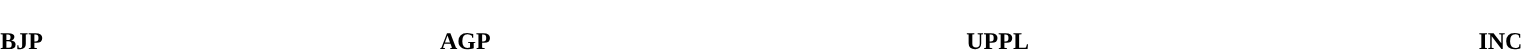<table style="width:100%; text-align:center;">
<tr style="color:white;">
<td style="background:"><strong>9</strong></td>
<td style="background:"><span><strong>1</strong></span></td>
<td style="background:"><span><strong>1</strong></span></td>
<td style="background:"><strong>3</strong></td>
</tr>
<tr>
<td><span><strong>BJP</strong></span></td>
<td><span><strong>AGP</strong></span></td>
<td><span><strong>UPPL</strong></span></td>
<td><span><strong>INC</strong></span></td>
</tr>
</table>
